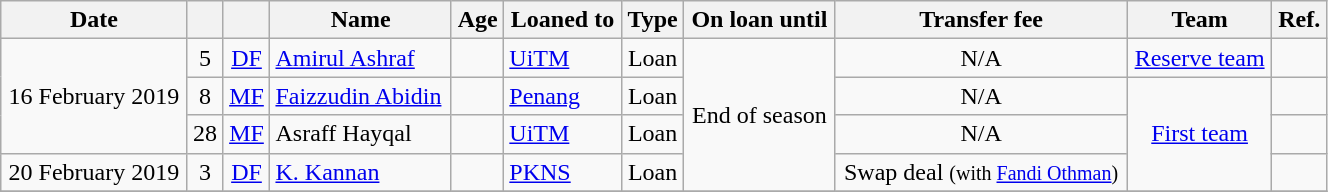<table class="wikitable sortable" style="width:70%; text-align:center; font-size:100%; text-align:centre;">
<tr>
<th>Date</th>
<th></th>
<th></th>
<th>Name</th>
<th>Age</th>
<th>Loaned to</th>
<th>Type</th>
<th>On loan until</th>
<th>Transfer fee</th>
<th>Team</th>
<th>Ref.</th>
</tr>
<tr>
<td rowspan="3">16 February 2019</td>
<td>5</td>
<td><a href='#'>DF</a></td>
<td style="text-align:left"> <a href='#'>Amirul Ashraf</a></td>
<td></td>
<td style="text-align:left"> <a href='#'>UiTM</a></td>
<td>Loan</td>
<td rowspan="4">End of season</td>
<td>N/A</td>
<td><a href='#'>Reserve team</a></td>
<td></td>
</tr>
<tr>
<td>8</td>
<td><a href='#'>MF</a></td>
<td style="text-align:left"> <a href='#'>Faizzudin Abidin</a></td>
<td></td>
<td style="text-align:left"> <a href='#'>Penang</a></td>
<td>Loan</td>
<td>N/A</td>
<td rowspan="3"><a href='#'>First team</a></td>
<td></td>
</tr>
<tr>
<td>28</td>
<td><a href='#'>MF</a></td>
<td style="text-align:left"> Asraff Hayqal</td>
<td></td>
<td style="text-align:left"> <a href='#'>UiTM</a></td>
<td>Loan</td>
<td>N/A</td>
<td></td>
</tr>
<tr>
<td>20 February 2019</td>
<td>3</td>
<td><a href='#'>DF</a></td>
<td style="text-align:left"> <a href='#'>K. Kannan</a></td>
<td></td>
<td style="text-align:left"> <a href='#'>PKNS</a></td>
<td>Loan</td>
<td>Swap deal <small>(with <a href='#'>Fandi Othman</a>)</small></td>
<td></td>
</tr>
<tr>
</tr>
</table>
